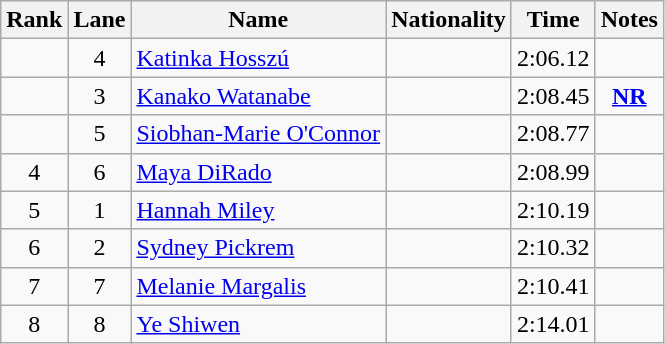<table class="wikitable sortable" style="text-align:center">
<tr>
<th>Rank</th>
<th>Lane</th>
<th>Name</th>
<th>Nationality</th>
<th>Time</th>
<th>Notes</th>
</tr>
<tr>
<td></td>
<td>4</td>
<td align=left><a href='#'>Katinka Hosszú</a></td>
<td align=left></td>
<td>2:06.12</td>
<td></td>
</tr>
<tr>
<td></td>
<td>3</td>
<td align=left><a href='#'>Kanako Watanabe</a></td>
<td align=left></td>
<td>2:08.45</td>
<td><strong><a href='#'>NR</a></strong></td>
</tr>
<tr>
<td></td>
<td>5</td>
<td align=left><a href='#'>Siobhan-Marie O'Connor</a></td>
<td align=left></td>
<td>2:08.77</td>
<td></td>
</tr>
<tr>
<td>4</td>
<td>6</td>
<td align=left><a href='#'>Maya DiRado</a></td>
<td align=left></td>
<td>2:08.99</td>
<td></td>
</tr>
<tr>
<td>5</td>
<td>1</td>
<td align=left><a href='#'>Hannah Miley</a></td>
<td align=left></td>
<td>2:10.19</td>
<td></td>
</tr>
<tr>
<td>6</td>
<td>2</td>
<td align=left><a href='#'>Sydney Pickrem</a></td>
<td align=left></td>
<td>2:10.32</td>
<td></td>
</tr>
<tr>
<td>7</td>
<td>7</td>
<td align=left><a href='#'>Melanie Margalis</a></td>
<td align=left></td>
<td>2:10.41</td>
<td></td>
</tr>
<tr>
<td>8</td>
<td>8</td>
<td align=left><a href='#'>Ye Shiwen</a></td>
<td align=left></td>
<td>2:14.01</td>
<td></td>
</tr>
</table>
